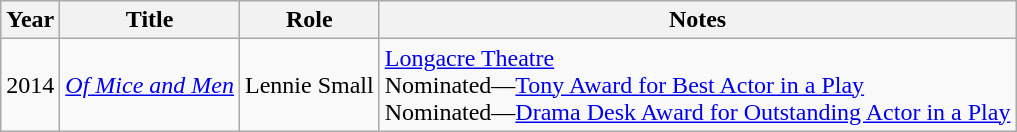<table class="wikitable sortable">
<tr>
<th>Year</th>
<th>Title</th>
<th>Role</th>
<th class="unsortable">Notes</th>
</tr>
<tr>
<td>2014</td>
<td><em><a href='#'>Of Mice and Men</a></em></td>
<td>Lennie Small</td>
<td><a href='#'>Longacre Theatre</a><br>Nominated—<a href='#'>Tony Award for Best Actor in a Play</a><br>Nominated—<a href='#'>Drama Desk Award for Outstanding Actor in a Play</a></td>
</tr>
</table>
